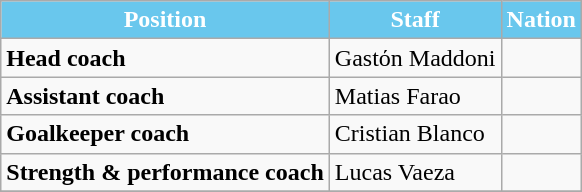<table class="wikitable">
<tr>
<th style="background:#69c7ed; color:#fff;" scope="col">Position</th>
<th style="background:#69c7ed; color:#fff;" scope="col">Staff</th>
<th style="background:#69c7ed; color:#fff;" scope="col">Nation</th>
</tr>
<tr>
<td><strong>Head coach</strong></td>
<td>Gastόn Maddoni</td>
<td></td>
</tr>
<tr>
<td><strong>Assistant coach</strong></td>
<td>Matias Farao</td>
<td></td>
</tr>
<tr>
<td><strong>Goalkeeper coach</strong></td>
<td>Cristian Blanco</td>
<td></td>
</tr>
<tr>
<td><strong>Strength & performance coach</strong></td>
<td>Lucas Vaeza</td>
<td></td>
</tr>
<tr>
</tr>
</table>
